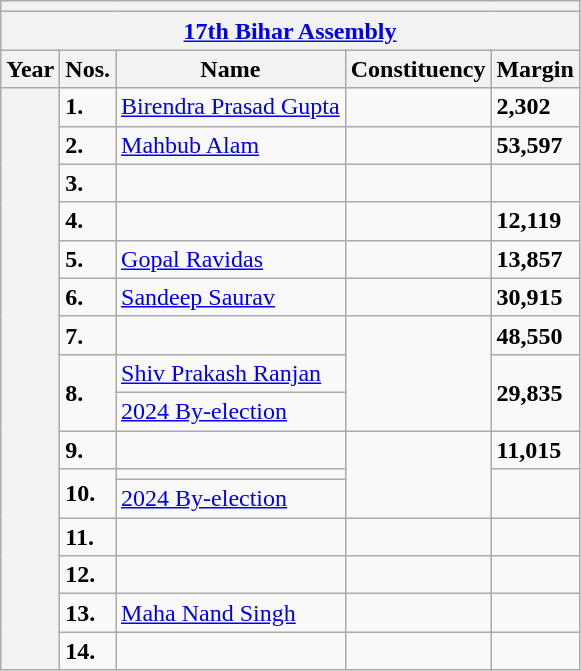<table class="wikitable sortable">
<tr>
<th colspan="5"></th>
</tr>
<tr>
<th colspan="5"><a href='#'>17th Bihar Assembly</a></th>
</tr>
<tr>
<th>Year</th>
<th>Nos.</th>
<th>Name</th>
<th>Constituency</th>
<th>Margin</th>
</tr>
<tr>
<th rowspan="16"></th>
<td><strong>1.</strong></td>
<td><a href='#'>Birendra Prasad Gupta</a></td>
<td></td>
<td><strong>2,302</strong></td>
</tr>
<tr>
<td><strong>2.</strong></td>
<td><a href='#'>Mahbub Alam</a></td>
<td></td>
<td><strong>53,597</strong></td>
</tr>
<tr>
<td><strong>3.</strong></td>
<td></td>
<td></td>
<td></td>
</tr>
<tr>
<td><strong>4.</strong></td>
<td></td>
<td></td>
<td><strong>12,119</strong></td>
</tr>
<tr>
<td><strong>5.</strong></td>
<td><a href='#'>Gopal Ravidas</a></td>
<td></td>
<td><strong>13,857</strong></td>
</tr>
<tr>
<td><strong>6.</strong></td>
<td><a href='#'>Sandeep Saurav</a></td>
<td></td>
<td><strong>30,915</strong></td>
</tr>
<tr>
<td><strong>7.</strong></td>
<td></td>
<td rowspan="3"></td>
<td><strong>48,550</strong></td>
</tr>
<tr>
<td rowspan="2"><strong>8.</strong></td>
<td><a href='#'>Shiv Prakash Ranjan</a></td>
<td rowspan="2"><strong>29,835</strong></td>
</tr>
<tr>
<td><a href='#'>2024 By-election</a></td>
</tr>
<tr>
<td><strong>9.</strong></td>
<td></td>
<td rowspan="3"></td>
<td><strong>11,015</strong></td>
</tr>
<tr>
<td rowspan="2"><strong>10.</strong></td>
<td></td>
<td rowspan="2"></td>
</tr>
<tr>
<td><a href='#'>2024 By-election</a></td>
</tr>
<tr>
<td><strong>11.</strong></td>
<td></td>
<td></td>
<td></td>
</tr>
<tr>
<td><strong>12.</strong></td>
<td></td>
<td></td>
<td></td>
</tr>
<tr>
<td><strong>13.</strong></td>
<td><a href='#'>Maha Nand Singh</a></td>
<td></td>
<td></td>
</tr>
<tr>
<td><strong>14.</strong></td>
<td></td>
<td></td>
<td></td>
</tr>
</table>
